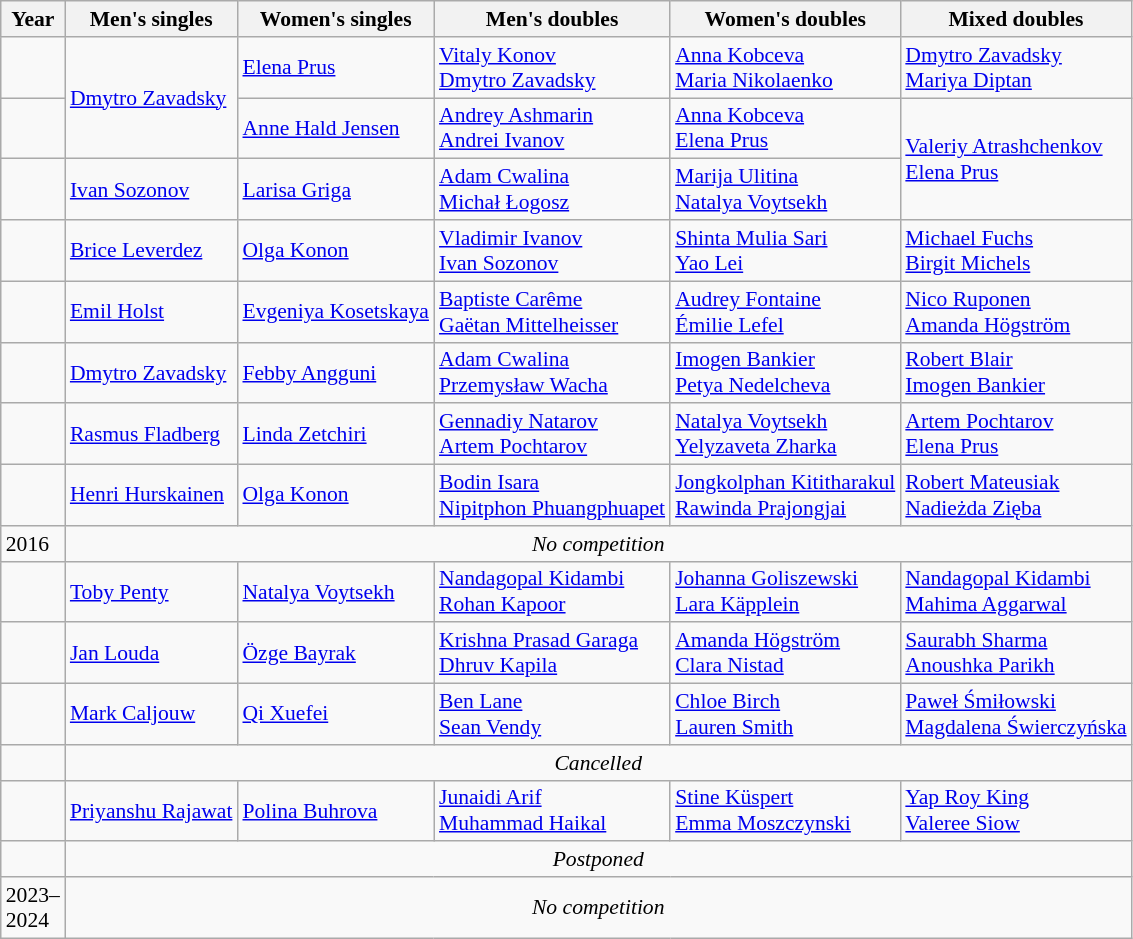<table class=wikitable style="font-size:90%;">
<tr>
<th>Year</th>
<th>Men's singles</th>
<th>Women's singles</th>
<th>Men's doubles</th>
<th>Women's doubles</th>
<th>Mixed doubles</th>
</tr>
<tr>
<td></td>
<td rowspan="2"> <a href='#'>Dmytro Zavadsky</a></td>
<td> <a href='#'>Elena Prus</a></td>
<td> <a href='#'>Vitaly Konov</a><br> <a href='#'>Dmytro Zavadsky</a></td>
<td> <a href='#'>Anna Kobceva</a><br> <a href='#'>Maria Nikolaenko</a></td>
<td> <a href='#'>Dmytro Zavadsky</a><br> <a href='#'>Mariya Diptan</a></td>
</tr>
<tr>
<td></td>
<td> <a href='#'>Anne Hald Jensen</a></td>
<td> <a href='#'>Andrey Ashmarin</a><br> <a href='#'>Andrei Ivanov</a></td>
<td> <a href='#'>Anna Kobceva</a><br> <a href='#'>Elena Prus</a></td>
<td rowspan="2"> <a href='#'>Valeriy Atrashchenkov</a><br> <a href='#'>Elena Prus</a></td>
</tr>
<tr>
<td></td>
<td> <a href='#'>Ivan Sozonov</a></td>
<td> <a href='#'>Larisa Griga</a></td>
<td> <a href='#'>Adam Cwalina</a><br> <a href='#'>Michał Łogosz</a></td>
<td> <a href='#'>Marija Ulitina</a><br> <a href='#'>Natalya Voytsekh</a></td>
</tr>
<tr>
<td></td>
<td> <a href='#'>Brice Leverdez</a></td>
<td> <a href='#'>Olga Konon</a></td>
<td> <a href='#'>Vladimir Ivanov</a><br> <a href='#'>Ivan Sozonov</a></td>
<td> <a href='#'>Shinta Mulia Sari</a><br> <a href='#'>Yao Lei</a></td>
<td> <a href='#'>Michael Fuchs</a><br> <a href='#'>Birgit Michels</a></td>
</tr>
<tr>
<td></td>
<td> <a href='#'>Emil Holst</a></td>
<td> <a href='#'>Evgeniya Kosetskaya</a></td>
<td> <a href='#'>Baptiste Carême</a><br> <a href='#'>Gaëtan Mittelheisser</a></td>
<td> <a href='#'>Audrey Fontaine</a><br> <a href='#'>Émilie Lefel</a></td>
<td> <a href='#'>Nico Ruponen</a><br> <a href='#'>Amanda Högström</a></td>
</tr>
<tr>
<td></td>
<td> <a href='#'>Dmytro Zavadsky</a></td>
<td> <a href='#'>Febby Angguni</a></td>
<td> <a href='#'>Adam Cwalina</a><br> <a href='#'>Przemysław Wacha</a></td>
<td> <a href='#'>Imogen Bankier</a><br> <a href='#'>Petya Nedelcheva</a></td>
<td> <a href='#'>Robert Blair</a><br> <a href='#'>Imogen Bankier</a></td>
</tr>
<tr>
<td></td>
<td> <a href='#'>Rasmus Fladberg</a></td>
<td> <a href='#'>Linda Zetchiri</a></td>
<td> <a href='#'>Gennadiy Natarov</a><br> <a href='#'>Artem Pochtarov</a></td>
<td> <a href='#'>Natalya Voytsekh</a><br> <a href='#'>Yelyzaveta Zharka</a></td>
<td> <a href='#'>Artem Pochtarov</a><br> <a href='#'>Elena Prus</a></td>
</tr>
<tr>
<td></td>
<td> <a href='#'>Henri Hurskainen</a></td>
<td> <a href='#'>Olga Konon</a></td>
<td> <a href='#'>Bodin Isara</a><br> <a href='#'>Nipitphon Phuangphuapet</a></td>
<td> <a href='#'>Jongkolphan Kititharakul</a><br> <a href='#'>Rawinda Prajongjai</a></td>
<td> <a href='#'>Robert Mateusiak</a><br> <a href='#'>Nadieżda Zięba</a></td>
</tr>
<tr>
<td>2016</td>
<td colspan=5 align=center><em>No competition</em></td>
</tr>
<tr>
<td></td>
<td> <a href='#'>Toby Penty</a></td>
<td> <a href='#'>Natalya Voytsekh</a></td>
<td> <a href='#'>Nandagopal Kidambi</a><br> <a href='#'>Rohan Kapoor</a></td>
<td> <a href='#'>Johanna Goliszewski</a><br> <a href='#'>Lara Käpplein</a></td>
<td> <a href='#'>Nandagopal Kidambi</a><br> <a href='#'>Mahima Aggarwal</a></td>
</tr>
<tr>
<td></td>
<td> <a href='#'>Jan Louda</a></td>
<td> <a href='#'>Özge Bayrak</a></td>
<td> <a href='#'>Krishna Prasad Garaga</a><br> <a href='#'>Dhruv Kapila</a></td>
<td> <a href='#'>Amanda Högström</a><br> <a href='#'>Clara Nistad</a></td>
<td> <a href='#'>Saurabh Sharma</a><br> <a href='#'>Anoushka Parikh</a></td>
</tr>
<tr>
<td></td>
<td> <a href='#'>Mark Caljouw</a></td>
<td> <a href='#'>Qi Xuefei</a></td>
<td> <a href='#'>Ben Lane</a><br> <a href='#'>Sean Vendy</a></td>
<td> <a href='#'>Chloe Birch</a><br> <a href='#'>Lauren Smith</a></td>
<td> <a href='#'>Paweł Śmiłowski</a><br> <a href='#'>Magdalena Świerczyńska</a></td>
</tr>
<tr>
<td></td>
<td colspan="5" align="center"><em>Cancelled</em></td>
</tr>
<tr>
<td></td>
<td> <a href='#'>Priyanshu Rajawat</a></td>
<td> <a href='#'>Polina Buhrova</a></td>
<td> <a href='#'>Junaidi Arif</a> <br> <a href='#'>Muhammad Haikal</a></td>
<td> <a href='#'>Stine Küspert</a> <br> <a href='#'>Emma Moszczynski</a></td>
<td> <a href='#'>Yap Roy King</a> <br> <a href='#'>Valeree Siow</a></td>
</tr>
<tr>
<td></td>
<td colspan="5" align="center"><em>Postponed</em></td>
</tr>
<tr>
<td>2023–<br>2024</td>
<td colspan=5 align=center><em>No competition</em></td>
</tr>
</table>
